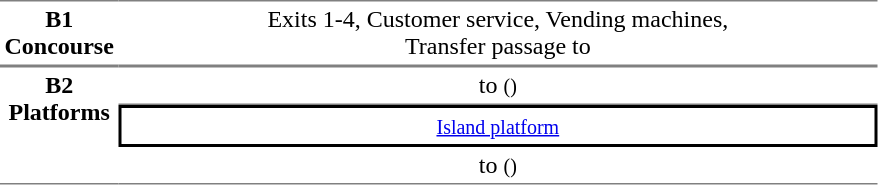<table table border=0 cellspacing=0 cellpadding=3>
<tr>
<td style="border-bottom:solid 1px gray; border-top:solid 1px gray;text-align:center" valign=top><strong>B1<br>Concourse</strong></td>
<td style="border-bottom:solid 1px gray; border-top:solid 1px gray;text-align:center;" valign=top width=500>Exits 1-4, Customer service, Vending machines,<br>Transfer passage to </td>
</tr>
<tr>
<td style="border-bottom:solid 1px gray; border-top:solid 1px gray;text-align:center" rowspan="3" valign=top><strong>B2<br>Platforms</strong></td>
<td style="border-bottom:solid 1px gray; border-top:solid 1px gray;text-align:center;">  to  <small>()</small></td>
</tr>
<tr>
<td style="border-right:solid 2px black;border-left:solid 2px black;border-top:solid 2px black;border-bottom:solid 2px black;text-align:center;" colspan=2><small><a href='#'>Island platform</a></small></td>
</tr>
<tr>
<td style="border-bottom:solid 1px gray;text-align:center;"> to  <small>() </small></td>
</tr>
</table>
